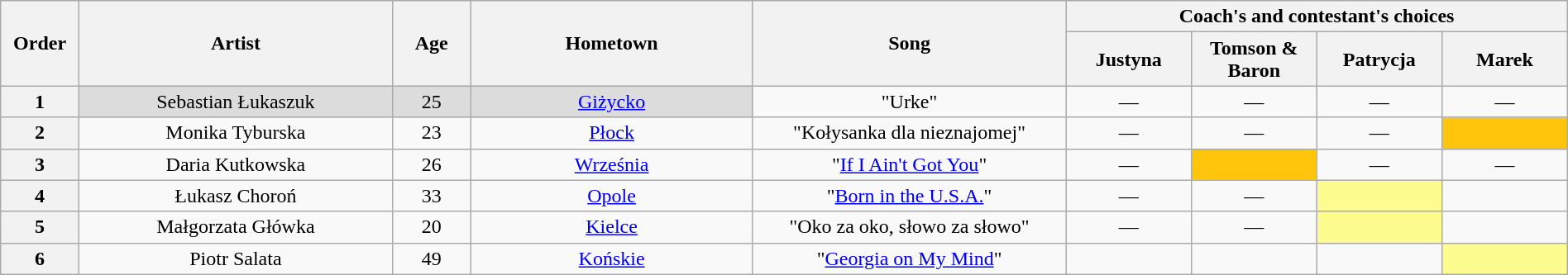<table class="wikitable" style="text-align:center; width:100%;">
<tr>
<th scope="col" rowspan="2" width="05%">Order</th>
<th scope="col" rowspan="2" width="20%">Artist</th>
<th scope="col" rowspan="2" width="05%">Age</th>
<th scope="col" rowspan="2" width="18%">Hometown</th>
<th scope="col" rowspan="2" width="20%">Song</th>
<th scope="col" colspan="4" width="32%">Coach's and contestant's choices</th>
</tr>
<tr>
<th width="08%">Justyna</th>
<th width="08%">Tomson & Baron</th>
<th width="08%">Patrycja</th>
<th width="08%">Marek</th>
</tr>
<tr>
<th>1</th>
<td style="background:#DCDCDC;">Sebastian Łukaszuk</td>
<td style="background:#DCDCDC;">25</td>
<td style="background:#DCDCDC;"><a href='#'>Giżycko</a></td>
<td>"Urke"</td>
<td>—</td>
<td>—</td>
<td>—</td>
<td>—</td>
</tr>
<tr>
<th>2</th>
<td>Monika Tyburska</td>
<td>23</td>
<td><a href='#'>Płock</a></td>
<td>"Kołysanka dla nieznajomej"</td>
<td>—</td>
<td>—</td>
<td>—</td>
<td style="background-color:#FFC40C;"><strong></strong></td>
</tr>
<tr>
<th>3</th>
<td>Daria Kutkowska</td>
<td>26</td>
<td><a href='#'>Września</a></td>
<td>"<a href='#'>If I Ain't Got You</a>"</td>
<td>—</td>
<td style="background-color:#FFC40C;"><strong></strong></td>
<td>—</td>
<td>—</td>
</tr>
<tr>
<th>4</th>
<td>Łukasz Choroń</td>
<td>33</td>
<td><a href='#'>Opole</a></td>
<td>"<a href='#'>Born in the U.S.A.</a>"</td>
<td>—</td>
<td>—</td>
<td style="background:#fdfc8f;"><strong></strong></td>
<td><strong></strong></td>
</tr>
<tr>
<th>5</th>
<td>Małgorzata Główka</td>
<td>20</td>
<td><a href='#'>Kielce</a></td>
<td>"Oko za oko, słowo za słowo"</td>
<td>—</td>
<td>—</td>
<td style="background:#fdfc8f;"><strong></strong></td>
<td><strong></strong></td>
</tr>
<tr>
<th>6</th>
<td>Piotr Salata</td>
<td>49</td>
<td><a href='#'>Końskie</a></td>
<td>"<a href='#'>Georgia on My Mind</a>"</td>
<td><strong></strong></td>
<td><strong></strong></td>
<td><strong></strong></td>
<td style="background:#fdfc8f;"><strong></strong></td>
</tr>
</table>
